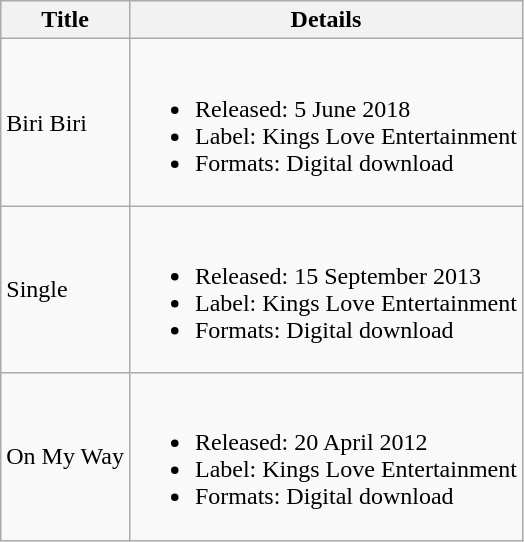<table class="wikitable">
<tr>
<th>Title</th>
<th>Details</th>
</tr>
<tr>
<td>Biri Biri</td>
<td><br><ul><li>Released: 5 June 2018</li><li>Label: Kings Love Entertainment</li><li>Formats: Digital download</li></ul></td>
</tr>
<tr>
<td>Single</td>
<td><br><ul><li>Released: 15 September 2013</li><li>Label: Kings Love Entertainment</li><li>Formats: Digital download</li></ul></td>
</tr>
<tr>
<td>On My Way</td>
<td><br><ul><li>Released: 20 April 2012</li><li>Label: Kings Love Entertainment</li><li>Formats: Digital download</li></ul></td>
</tr>
</table>
